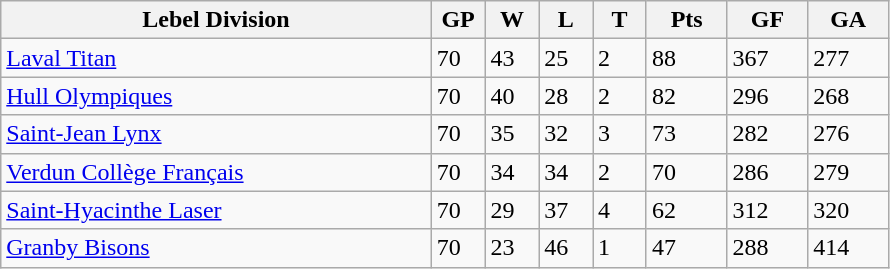<table class="wikitable">
<tr>
<th bgcolor="#DDDDFF" width="40%">Lebel Division</th>
<th bgcolor="#DDDDFF" width="5%">GP</th>
<th bgcolor="#DDDDFF" width="5%">W</th>
<th bgcolor="#DDDDFF" width="5%">L</th>
<th bgcolor="#DDDDFF" width="5%">T</th>
<th bgcolor="#DDDDFF" width="7.5%">Pts</th>
<th bgcolor="#DDDDFF" width="7.5%">GF</th>
<th bgcolor="#DDDDFF" width="7.5%">GA</th>
</tr>
<tr>
<td><a href='#'>Laval Titan</a></td>
<td>70</td>
<td>43</td>
<td>25</td>
<td>2</td>
<td>88</td>
<td>367</td>
<td>277</td>
</tr>
<tr>
<td><a href='#'>Hull Olympiques</a></td>
<td>70</td>
<td>40</td>
<td>28</td>
<td>2</td>
<td>82</td>
<td>296</td>
<td>268</td>
</tr>
<tr>
<td><a href='#'>Saint-Jean Lynx</a></td>
<td>70</td>
<td>35</td>
<td>32</td>
<td>3</td>
<td>73</td>
<td>282</td>
<td>276</td>
</tr>
<tr>
<td><a href='#'>Verdun Collège Français</a></td>
<td>70</td>
<td>34</td>
<td>34</td>
<td>2</td>
<td>70</td>
<td>286</td>
<td>279</td>
</tr>
<tr>
<td><a href='#'>Saint-Hyacinthe Laser</a></td>
<td>70</td>
<td>29</td>
<td>37</td>
<td>4</td>
<td>62</td>
<td>312</td>
<td>320</td>
</tr>
<tr>
<td><a href='#'>Granby Bisons</a></td>
<td>70</td>
<td>23</td>
<td>46</td>
<td>1</td>
<td>47</td>
<td>288</td>
<td>414</td>
</tr>
</table>
